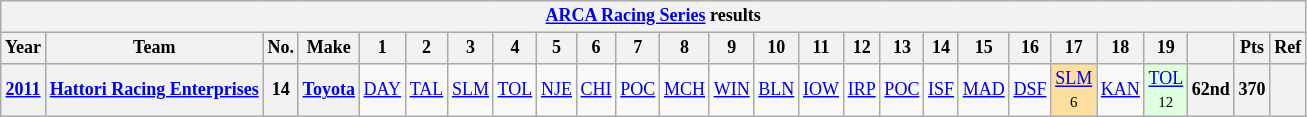<table class="wikitable" style="text-align:center; font-size:75%">
<tr>
<th colspan=26><a href='#'>ARCA Racing Series</a> results</th>
</tr>
<tr>
<th>Year</th>
<th>Team</th>
<th>No.</th>
<th>Make</th>
<th>1</th>
<th>2</th>
<th>3</th>
<th>4</th>
<th>5</th>
<th>6</th>
<th>7</th>
<th>8</th>
<th>9</th>
<th>10</th>
<th>11</th>
<th>12</th>
<th>13</th>
<th>14</th>
<th>15</th>
<th>16</th>
<th>17</th>
<th>18</th>
<th>19</th>
<th></th>
<th>Pts</th>
<th>Ref</th>
</tr>
<tr>
<th><a href='#'>2011</a></th>
<th><a href='#'>Hattori Racing Enterprises</a></th>
<th>14</th>
<th><a href='#'>Toyota</a></th>
<td><a href='#'>DAY</a></td>
<td><a href='#'>TAL</a></td>
<td><a href='#'>SLM</a></td>
<td><a href='#'>TOL</a></td>
<td><a href='#'>NJE</a></td>
<td><a href='#'>CHI</a></td>
<td><a href='#'>POC</a></td>
<td><a href='#'>MCH</a></td>
<td><a href='#'>WIN</a></td>
<td><a href='#'>BLN</a></td>
<td><a href='#'>IOW</a></td>
<td><a href='#'>IRP</a></td>
<td><a href='#'>POC</a></td>
<td><a href='#'>ISF</a></td>
<td><a href='#'>MAD</a></td>
<td><a href='#'>DSF</a></td>
<td style="background:#FFDF9F;"><a href='#'>SLM</a><br><small>6</small></td>
<td><a href='#'>KAN</a></td>
<td style="background:#DFFFDF;"><a href='#'>TOL</a><br><small>12</small></td>
<th>62nd</th>
<th>370</th>
<th></th>
</tr>
</table>
